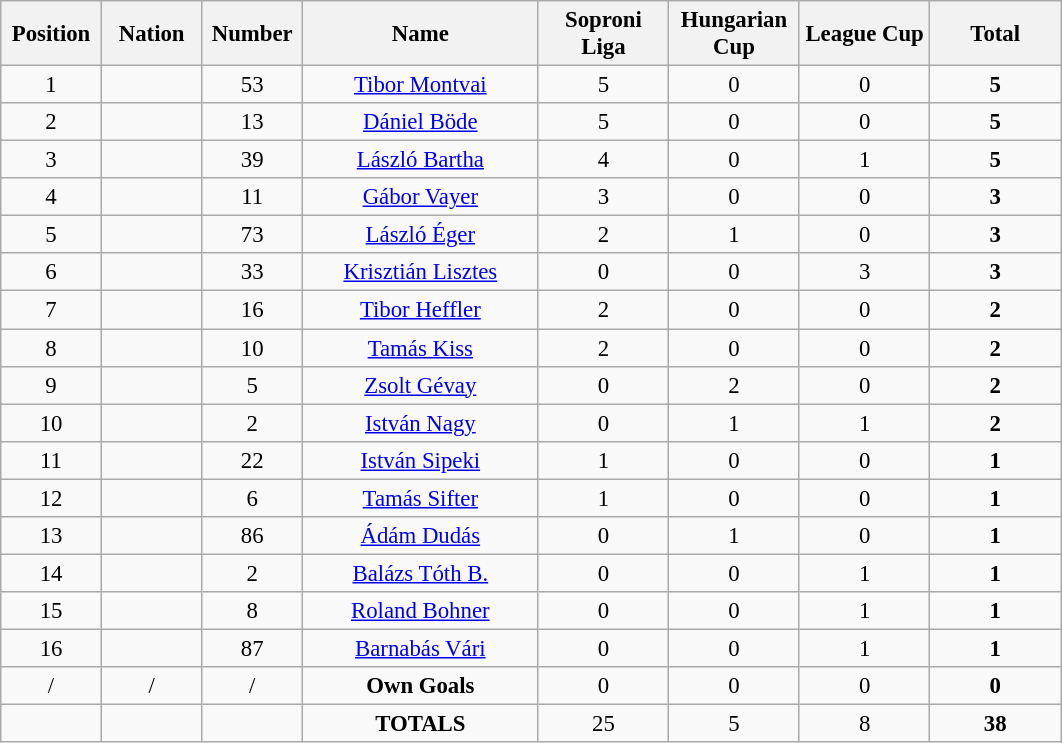<table class="wikitable" style="font-size: 95%; text-align: center;">
<tr>
<th width=60>Position</th>
<th width=60>Nation</th>
<th width=60>Number</th>
<th width=150>Name</th>
<th width=80>Soproni Liga</th>
<th width=80>Hungarian Cup</th>
<th width=80>League Cup</th>
<th width=80>Total</th>
</tr>
<tr>
<td>1</td>
<td></td>
<td>53</td>
<td><a href='#'>Tibor Montvai</a></td>
<td>5</td>
<td>0</td>
<td>0</td>
<td><strong>5</strong></td>
</tr>
<tr>
<td>2</td>
<td></td>
<td>13</td>
<td><a href='#'>Dániel Böde</a></td>
<td>5</td>
<td>0</td>
<td>0</td>
<td><strong>5</strong></td>
</tr>
<tr>
<td>3</td>
<td></td>
<td>39</td>
<td><a href='#'>László Bartha</a></td>
<td>4</td>
<td>0</td>
<td>1</td>
<td><strong>5</strong></td>
</tr>
<tr>
<td>4</td>
<td></td>
<td>11</td>
<td><a href='#'>Gábor Vayer</a></td>
<td>3</td>
<td>0</td>
<td>0</td>
<td><strong>3</strong></td>
</tr>
<tr>
<td>5</td>
<td></td>
<td>73</td>
<td><a href='#'>László Éger</a></td>
<td>2</td>
<td>1</td>
<td>0</td>
<td><strong>3</strong></td>
</tr>
<tr>
<td>6</td>
<td></td>
<td>33</td>
<td><a href='#'>Krisztián Lisztes</a></td>
<td>0</td>
<td>0</td>
<td>3</td>
<td><strong>3</strong></td>
</tr>
<tr>
<td>7</td>
<td></td>
<td>16</td>
<td><a href='#'>Tibor Heffler</a></td>
<td>2</td>
<td>0</td>
<td>0</td>
<td><strong>2</strong></td>
</tr>
<tr>
<td>8</td>
<td></td>
<td>10</td>
<td><a href='#'>Tamás Kiss</a></td>
<td>2</td>
<td>0</td>
<td>0</td>
<td><strong>2</strong></td>
</tr>
<tr>
<td>9</td>
<td></td>
<td>5</td>
<td><a href='#'>Zsolt Gévay</a></td>
<td>0</td>
<td>2</td>
<td>0</td>
<td><strong>2</strong></td>
</tr>
<tr>
<td>10</td>
<td></td>
<td>2</td>
<td><a href='#'>István Nagy</a></td>
<td>0</td>
<td>1</td>
<td>1</td>
<td><strong>2</strong></td>
</tr>
<tr>
<td>11</td>
<td></td>
<td>22</td>
<td><a href='#'>István Sipeki</a></td>
<td>1</td>
<td>0</td>
<td>0</td>
<td><strong>1</strong></td>
</tr>
<tr>
<td>12</td>
<td></td>
<td>6</td>
<td><a href='#'>Tamás Sifter</a></td>
<td>1</td>
<td>0</td>
<td>0</td>
<td><strong>1</strong></td>
</tr>
<tr>
<td>13</td>
<td></td>
<td>86</td>
<td><a href='#'>Ádám Dudás</a></td>
<td>0</td>
<td>1</td>
<td>0</td>
<td><strong>1</strong></td>
</tr>
<tr>
<td>14</td>
<td></td>
<td>2</td>
<td><a href='#'>Balázs Tóth B.</a></td>
<td>0</td>
<td>0</td>
<td>1</td>
<td><strong>1</strong></td>
</tr>
<tr>
<td>15</td>
<td></td>
<td>8</td>
<td><a href='#'>Roland Bohner</a></td>
<td>0</td>
<td>0</td>
<td>1</td>
<td><strong>1</strong></td>
</tr>
<tr>
<td>16</td>
<td></td>
<td>87</td>
<td><a href='#'>Barnabás Vári</a></td>
<td>0</td>
<td>0</td>
<td>1</td>
<td><strong>1</strong></td>
</tr>
<tr>
<td>/</td>
<td>/</td>
<td>/</td>
<td><strong>Own Goals</strong></td>
<td>0</td>
<td>0</td>
<td>0</td>
<td><strong>0</strong></td>
</tr>
<tr>
<td></td>
<td></td>
<td></td>
<td><strong>TOTALS</strong></td>
<td>25</td>
<td>5</td>
<td>8</td>
<td><strong>38</strong></td>
</tr>
</table>
